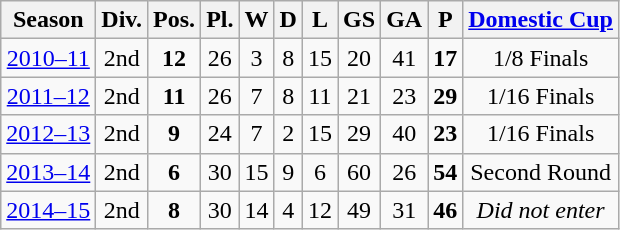<table class="wikitable">
<tr>
<th>Season</th>
<th>Div.</th>
<th>Pos.</th>
<th>Pl.</th>
<th>W</th>
<th>D</th>
<th>L</th>
<th>GS</th>
<th>GA</th>
<th>P</th>
<th><a href='#'>Domestic Cup</a></th>
</tr>
<tr>
<td align=center><a href='#'>2010–11</a></td>
<td align=center>2nd</td>
<td align=center><strong>12</strong></td>
<td align=center>26</td>
<td align=center>3</td>
<td align=center>8</td>
<td align=center>15</td>
<td align=center>20</td>
<td align=center>41</td>
<td align=center><strong>17</strong></td>
<td align=center>1/8 Finals</td>
</tr>
<tr>
<td align=center><a href='#'>2011–12</a></td>
<td align=center>2nd</td>
<td align=center><strong>11</strong></td>
<td align=center>26</td>
<td align=center>7</td>
<td align=center>8</td>
<td align=center>11</td>
<td align=center>21</td>
<td align=center>23</td>
<td align=center><strong>29</strong></td>
<td align=center>1/16 Finals</td>
</tr>
<tr>
<td align=center><a href='#'>2012–13</a></td>
<td align=center>2nd</td>
<td align=center><strong>9</strong></td>
<td align=center>24</td>
<td align=center>7</td>
<td align=center>2</td>
<td align=center>15</td>
<td align=center>29</td>
<td align=center>40</td>
<td align=center><strong>23</strong></td>
<td align=center>1/16 Finals</td>
</tr>
<tr>
<td align=center><a href='#'>2013–14</a></td>
<td align=center>2nd</td>
<td align=center><strong>6</strong></td>
<td align=center>30</td>
<td align=center>15</td>
<td align=center>9</td>
<td align=center>6</td>
<td align=center>60</td>
<td align=center>26</td>
<td align=center><strong>54</strong></td>
<td align=center>Second Round</td>
</tr>
<tr>
<td align=center><a href='#'>2014–15</a></td>
<td align=center>2nd</td>
<td align=center><strong>8</strong></td>
<td align=center>30</td>
<td align=center>14</td>
<td align=center>4</td>
<td align=center>12</td>
<td align=center>49</td>
<td align=center>31</td>
<td align=center><strong>46</strong></td>
<td align=center><em>Did not enter</em></td>
</tr>
</table>
